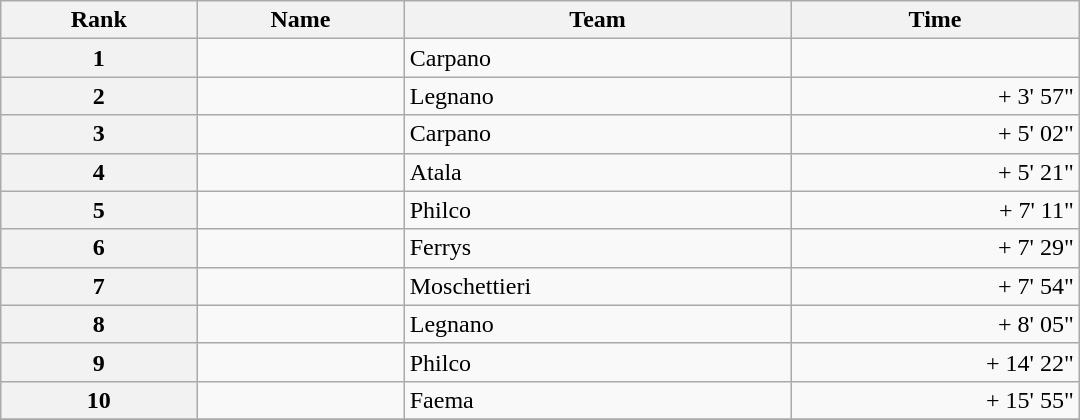<table class="wikitable" style="width:45em;margin-bottom:0;">
<tr>
<th>Rank</th>
<th>Name</th>
<th>Team</th>
<th>Time</th>
</tr>
<tr>
<th style="text-align:center">1</th>
<td> </td>
<td>Carpano</td>
<td align="right"></td>
</tr>
<tr>
<th style="text-align:center">2</th>
<td></td>
<td>Legnano</td>
<td align="right">+ 3' 57"</td>
</tr>
<tr>
<th style="text-align:center">3</th>
<td></td>
<td>Carpano</td>
<td align="right">+ 5' 02"</td>
</tr>
<tr>
<th style="text-align:center">4</th>
<td></td>
<td>Atala</td>
<td align="right">+ 5' 21"</td>
</tr>
<tr>
<th style="text-align:center">5</th>
<td></td>
<td>Philco</td>
<td align="right">+ 7' 11"</td>
</tr>
<tr>
<th style="text-align:center">6</th>
<td></td>
<td>Ferrys</td>
<td align="right">+ 7' 29"</td>
</tr>
<tr>
<th style="text-align:center">7</th>
<td></td>
<td>Moschettieri</td>
<td align="right">+ 7' 54"</td>
</tr>
<tr>
<th style="text-align:center">8</th>
<td></td>
<td>Legnano</td>
<td align="right">+ 8' 05"</td>
</tr>
<tr>
<th style="text-align:center">9</th>
<td></td>
<td>Philco</td>
<td align="right">+ 14' 22"</td>
</tr>
<tr>
<th style="text-align:center">10</th>
<td></td>
<td>Faema</td>
<td align="right">+ 15' 55"</td>
</tr>
<tr>
</tr>
</table>
